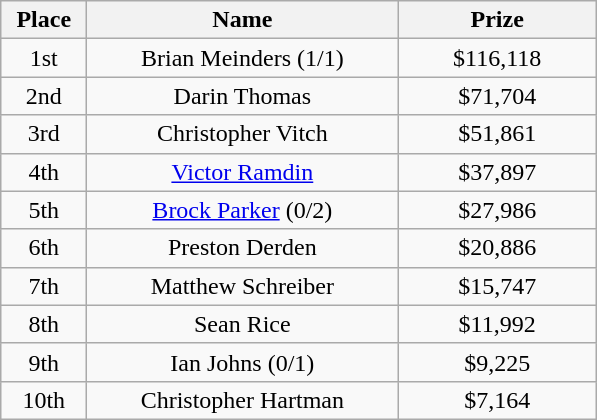<table class="wikitable">
<tr>
<th width="50">Place</th>
<th width="200">Name</th>
<th width="125">Prize</th>
</tr>
<tr>
<td align = "center">1st</td>
<td align = "center">Brian Meinders (1/1)</td>
<td align = "center">$116,118</td>
</tr>
<tr>
<td align = "center">2nd</td>
<td align = "center">Darin Thomas</td>
<td align = "center">$71,704</td>
</tr>
<tr>
<td align = "center">3rd</td>
<td align = "center">Christopher Vitch</td>
<td align = "center">$51,861</td>
</tr>
<tr>
<td align = "center">4th</td>
<td align = "center"><a href='#'>Victor Ramdin</a></td>
<td align = "center">$37,897</td>
</tr>
<tr>
<td align = "center">5th</td>
<td align = "center"><a href='#'>Brock Parker</a> (0/2)</td>
<td align = "center">$27,986</td>
</tr>
<tr>
<td align = "center">6th</td>
<td align = "center">Preston Derden</td>
<td align = "center">$20,886</td>
</tr>
<tr>
<td align = "center">7th</td>
<td align = "center">Matthew Schreiber</td>
<td align = "center">$15,747</td>
</tr>
<tr>
<td align = "center">8th</td>
<td align = "center">Sean Rice</td>
<td align = "center">$11,992</td>
</tr>
<tr>
<td align = "center">9th</td>
<td align = "center">Ian Johns (0/1)</td>
<td align = "center">$9,225</td>
</tr>
<tr>
<td align = "center">10th</td>
<td align = "center">Christopher Hartman</td>
<td align = "center">$7,164</td>
</tr>
</table>
